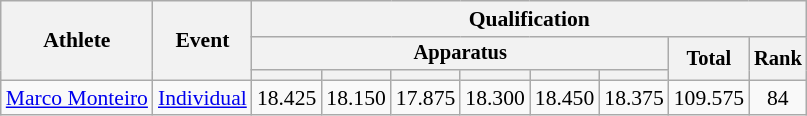<table class="wikitable" style="font-size:90%">
<tr>
<th rowspan=3>Athlete</th>
<th rowspan=3>Event</th>
<th colspan =8>Qualification</th>
</tr>
<tr style="font-size:95%">
<th colspan=6>Apparatus</th>
<th rowspan=2>Total</th>
<th rowspan=2>Rank</th>
</tr>
<tr style="font-size:95%">
<th></th>
<th></th>
<th></th>
<th></th>
<th></th>
<th></th>
</tr>
<tr align=center>
<td align=left><a href='#'>Marco Monteiro</a></td>
<td align=left><a href='#'>Individual</a></td>
<td>18.425</td>
<td>18.150</td>
<td>17.875</td>
<td>18.300</td>
<td>18.450</td>
<td>18.375</td>
<td>109.575</td>
<td>84</td>
</tr>
</table>
